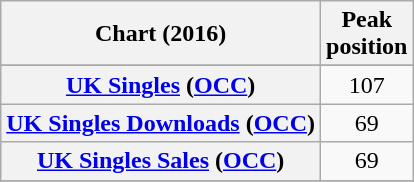<table class="wikitable sortable plainrowheaders" style="text-align:center;">
<tr>
<th scope="col">Chart (2016)</th>
<th scope="col">Peak<br>position</th>
</tr>
<tr>
</tr>
<tr>
</tr>
<tr>
</tr>
<tr>
</tr>
<tr>
</tr>
<tr>
<th scope="row"><a href='#'>UK Singles</a> (<a href='#'>OCC</a>)</th>
<td>107</td>
</tr>
<tr>
<th scope="row"><a href='#'>UK Singles Downloads</a> (<a href='#'>OCC</a>)</th>
<td>69</td>
</tr>
<tr>
<th scope="row"><a href='#'>UK Singles Sales</a> (<a href='#'>OCC</a>)</th>
<td>69</td>
</tr>
<tr>
</tr>
<tr>
</tr>
<tr>
</tr>
<tr>
</tr>
</table>
